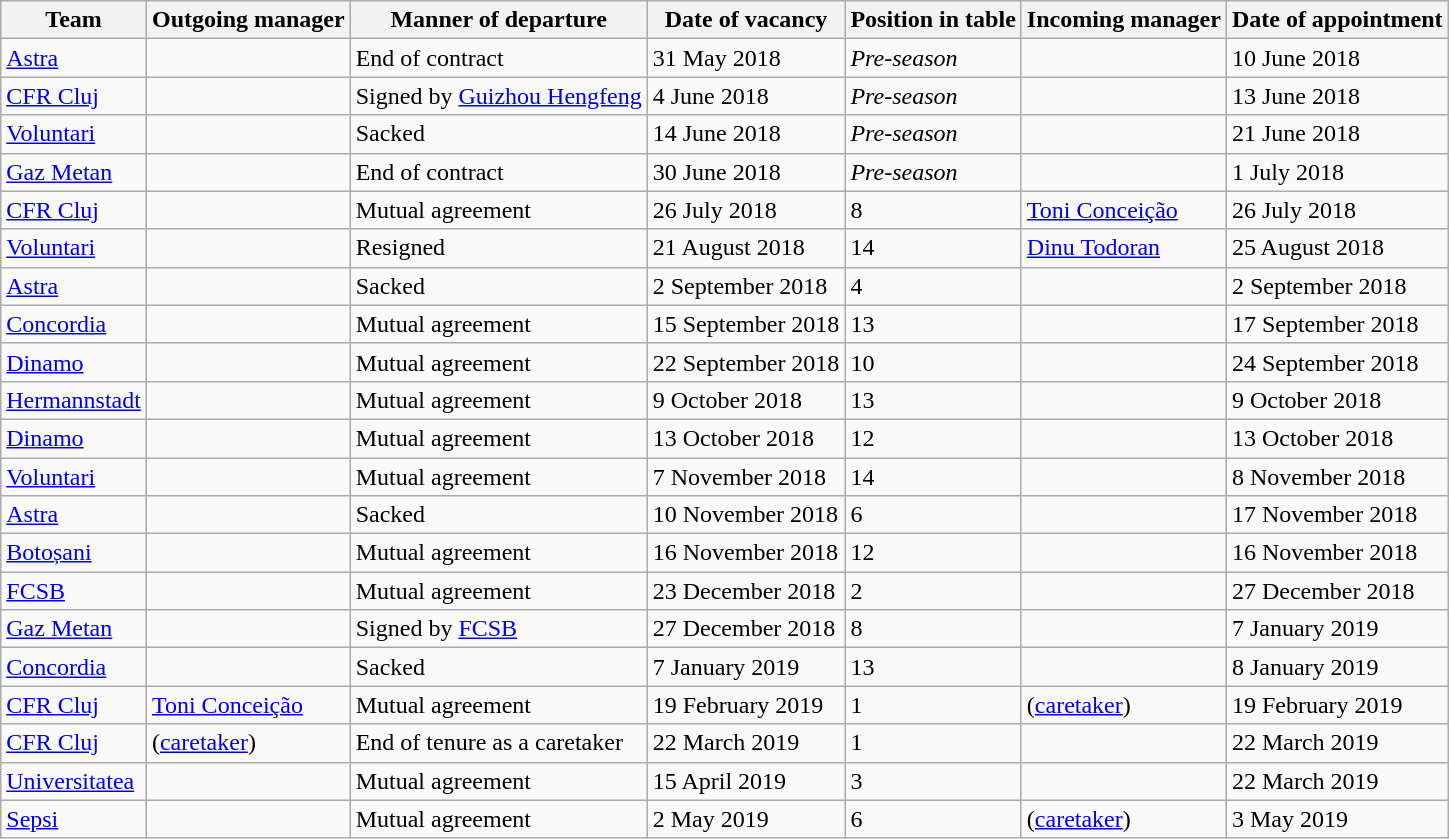<table class="wikitable sortable">
<tr>
<th>Team</th>
<th>Outgoing manager</th>
<th>Manner of departure</th>
<th>Date of vacancy</th>
<th>Position in table</th>
<th>Incoming manager</th>
<th>Date of appointment</th>
</tr>
<tr>
<td><a href='#'>Astra</a></td>
<td> </td>
<td>End of contract</td>
<td>31 May 2018</td>
<td><em>Pre-season</em></td>
<td> </td>
<td>10 June 2018</td>
</tr>
<tr>
<td><a href='#'>CFR Cluj</a></td>
<td> </td>
<td>Signed by <a href='#'>Guizhou Hengfeng</a></td>
<td>4 June 2018</td>
<td><em>Pre-season</em></td>
<td> </td>
<td>13 June 2018</td>
</tr>
<tr>
<td><a href='#'>Voluntari</a></td>
<td> </td>
<td>Sacked</td>
<td>14 June 2018</td>
<td><em>Pre-season</em></td>
<td> </td>
<td>21 June 2018</td>
</tr>
<tr>
<td><a href='#'>Gaz Metan</a></td>
<td> </td>
<td>End of contract</td>
<td>30 June 2018</td>
<td><em>Pre-season</em></td>
<td> </td>
<td>1 July 2018</td>
</tr>
<tr>
<td><a href='#'>CFR Cluj</a></td>
<td> </td>
<td>Mutual agreement</td>
<td>26 July 2018</td>
<td>8</td>
<td> <a href='#'>Toni Conceição</a></td>
<td>26 July 2018</td>
</tr>
<tr>
<td><a href='#'>Voluntari</a></td>
<td> </td>
<td>Resigned</td>
<td>21 August 2018</td>
<td>14</td>
<td> <a href='#'>Dinu Todoran</a></td>
<td>25 August 2018</td>
</tr>
<tr>
<td><a href='#'>Astra</a></td>
<td> </td>
<td>Sacked</td>
<td>2 September 2018</td>
<td>4</td>
<td> </td>
<td>2 September 2018</td>
</tr>
<tr>
<td><a href='#'>Concordia</a></td>
<td> </td>
<td>Mutual agreement</td>
<td>15 September 2018</td>
<td>13</td>
<td> </td>
<td>17 September 2018</td>
</tr>
<tr>
<td><a href='#'>Dinamo</a></td>
<td> </td>
<td>Mutual agreement</td>
<td>22 September 2018</td>
<td>10</td>
<td> </td>
<td>24 September 2018</td>
</tr>
<tr>
<td><a href='#'>Hermannstadt</a></td>
<td> </td>
<td>Mutual agreement</td>
<td>9 October 2018</td>
<td>13</td>
<td> </td>
<td>9 October 2018</td>
</tr>
<tr>
<td><a href='#'>Dinamo</a></td>
<td> </td>
<td>Mutual agreement</td>
<td>13 October 2018</td>
<td>12</td>
<td> </td>
<td>13 October 2018</td>
</tr>
<tr>
<td><a href='#'>Voluntari</a></td>
<td> </td>
<td>Mutual agreement</td>
<td>7 November 2018</td>
<td>14</td>
<td> </td>
<td>8 November 2018</td>
</tr>
<tr>
<td><a href='#'>Astra</a></td>
<td> </td>
<td>Sacked</td>
<td>10 November 2018</td>
<td>6</td>
<td> </td>
<td>17 November 2018</td>
</tr>
<tr>
<td><a href='#'>Botoșani</a></td>
<td> </td>
<td>Mutual agreement</td>
<td>16 November 2018</td>
<td>12</td>
<td> </td>
<td>16 November 2018</td>
</tr>
<tr>
<td><a href='#'>FCSB</a></td>
<td> </td>
<td>Mutual agreement</td>
<td>23 December 2018</td>
<td>2</td>
<td> </td>
<td>27 December 2018</td>
</tr>
<tr>
<td><a href='#'>Gaz Metan</a></td>
<td> </td>
<td>Signed by <a href='#'>FCSB</a></td>
<td>27 December 2018</td>
<td>8</td>
<td> </td>
<td>7 January 2019</td>
</tr>
<tr>
<td><a href='#'>Concordia</a></td>
<td> </td>
<td>Sacked</td>
<td>7 January 2019</td>
<td>13</td>
<td> </td>
<td>8 January 2019</td>
</tr>
<tr>
<td><a href='#'>CFR Cluj</a></td>
<td> <a href='#'>Toni Conceição</a></td>
<td>Mutual agreement</td>
<td>19 February 2019</td>
<td>1</td>
<td>  (<a href='#'>caretaker</a>)</td>
<td>19 February 2019</td>
</tr>
<tr>
<td><a href='#'>CFR Cluj</a></td>
<td>  (<a href='#'>caretaker</a>)</td>
<td>End of tenure as a caretaker</td>
<td>22 March 2019</td>
<td>1</td>
<td> </td>
<td>22 March 2019</td>
</tr>
<tr>
<td><a href='#'>Universitatea</a></td>
<td> </td>
<td>Mutual agreement</td>
<td>15 April 2019</td>
<td>3</td>
<td> </td>
<td>22 March 2019</td>
</tr>
<tr>
<td><a href='#'>Sepsi</a></td>
<td> </td>
<td>Mutual agreement</td>
<td>2 May 2019</td>
<td>6</td>
<td>  (<a href='#'>caretaker</a>)</td>
<td>3 May 2019</td>
</tr>
</table>
